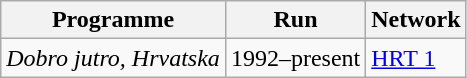<table class="wikitable">
<tr>
<th>Programme</th>
<th>Run</th>
<th>Network</th>
</tr>
<tr>
<td><em>Dobro jutro, Hrvatska</em></td>
<td>1992–present</td>
<td><a href='#'>HRT 1</a></td>
</tr>
</table>
